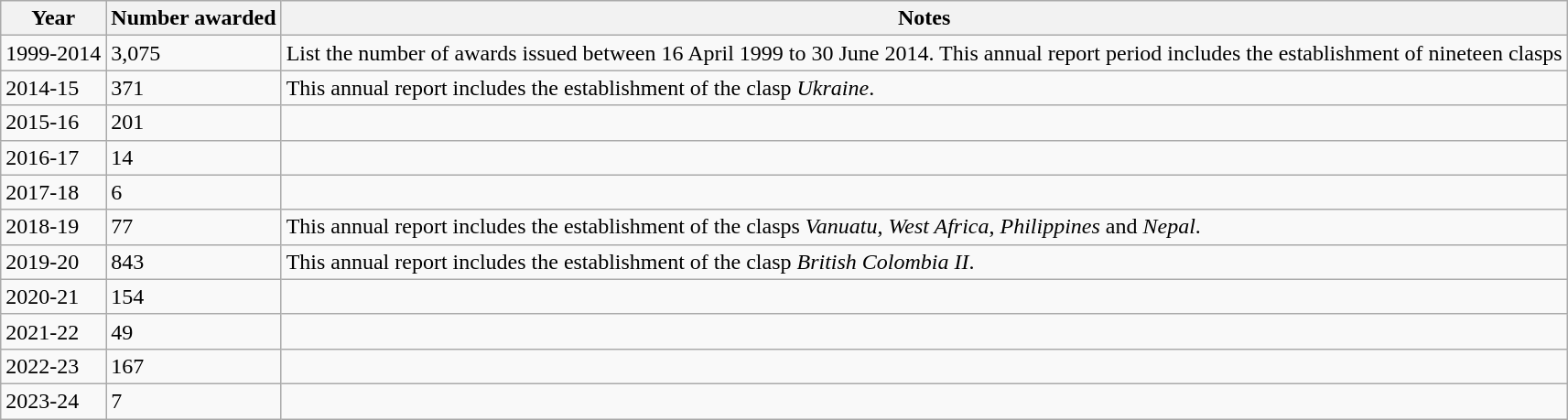<table class="wikitable" style="text-align:left;">
<tr>
<th>Year</th>
<th>Number awarded</th>
<th>Notes</th>
</tr>
<tr>
<td>1999-2014</td>
<td>3,075</td>
<td>List the number of awards issued between 16 April 1999 to 30 June 2014. This annual report period includes the establishment of nineteen clasps</td>
</tr>
<tr>
<td>2014-15</td>
<td>371</td>
<td>This annual report includes the establishment of the clasp <em>Ukraine</em>.</td>
</tr>
<tr>
<td>2015-16</td>
<td>201</td>
<td></td>
</tr>
<tr>
<td>2016-17</td>
<td>14</td>
<td></td>
</tr>
<tr>
<td>2017-18</td>
<td>6</td>
<td></td>
</tr>
<tr>
<td>2018-19</td>
<td>77</td>
<td>This annual report includes the establishment of the clasps <em>Vanuatu</em>, <em>West Africa</em>, <em>Philippines</em> and <em>Nepal</em>.</td>
</tr>
<tr>
<td>2019-20</td>
<td>843</td>
<td>This annual report includes the establishment of the clasp <em>British Colombia II</em>.</td>
</tr>
<tr>
<td>2020-21</td>
<td>154</td>
<td></td>
</tr>
<tr>
<td>2021-22</td>
<td>49</td>
<td></td>
</tr>
<tr>
<td>2022-23</td>
<td>167</td>
<td></td>
</tr>
<tr>
<td>2023-24</td>
<td>7</td>
<td></td>
</tr>
</table>
